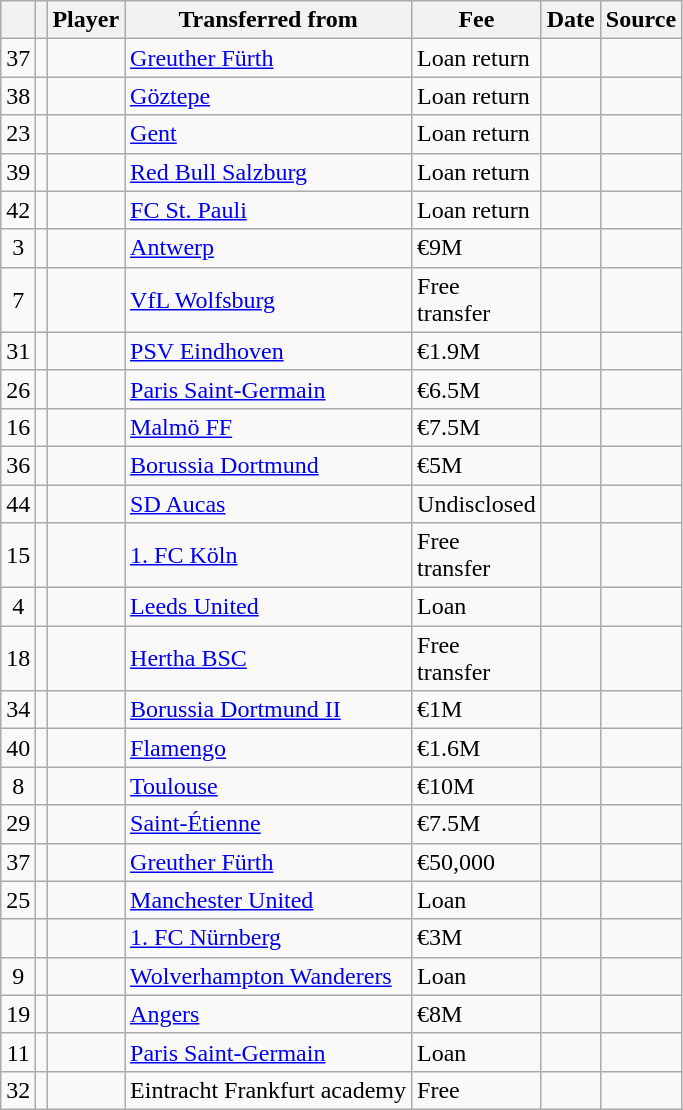<table class="wikitable">
<tr>
<th></th>
<th></th>
<th scope=col>Player</th>
<th>Transferred from</th>
<th scope=col; style="width: 65px;" data-sort-type=currency>Fee</th>
<th scope=col>Date</th>
<th scope=col>Source</th>
</tr>
<tr>
<td align=center>37</td>
<td align=center></td>
<td></td>
<td> <a href='#'>Greuther Fürth</a></td>
<td>Loan return</td>
<td></td>
<td></td>
</tr>
<tr>
<td align=center>38</td>
<td align=center></td>
<td></td>
<td> <a href='#'>Göztepe</a></td>
<td>Loan return</td>
<td></td>
<td></td>
</tr>
<tr>
<td align=center>23</td>
<td align=center></td>
<td></td>
<td> <a href='#'>Gent</a></td>
<td>Loan return</td>
<td></td>
<td></td>
</tr>
<tr>
<td align=center>39</td>
<td align=center></td>
<td></td>
<td> <a href='#'>Red Bull Salzburg</a></td>
<td>Loan return</td>
<td></td>
<td></td>
</tr>
<tr>
<td align=center>42</td>
<td align=center></td>
<td></td>
<td> <a href='#'>FC St. Pauli</a></td>
<td>Loan return</td>
<td></td>
<td></td>
</tr>
<tr>
<td align=center>3</td>
<td align=center></td>
<td></td>
<td> <a href='#'>Antwerp</a></td>
<td>€9M</td>
<td></td>
<td></td>
</tr>
<tr>
<td align=center>7</td>
<td align=center></td>
<td></td>
<td> <a href='#'>VfL Wolfsburg</a></td>
<td>Free transfer</td>
<td></td>
<td></td>
</tr>
<tr>
<td align=center>31</td>
<td align=center></td>
<td></td>
<td> <a href='#'>PSV Eindhoven</a></td>
<td>€1.9M</td>
<td></td>
<td></td>
</tr>
<tr>
<td align=center>26</td>
<td align=center></td>
<td></td>
<td> <a href='#'>Paris Saint-Germain</a></td>
<td>€6.5M</td>
<td></td>
<td></td>
</tr>
<tr>
<td align=center>16</td>
<td align=center></td>
<td></td>
<td> <a href='#'>Malmö FF</a></td>
<td>€7.5M</td>
<td></td>
<td></td>
</tr>
<tr>
<td align=center>36</td>
<td align=center></td>
<td></td>
<td> <a href='#'>Borussia Dortmund</a></td>
<td>€5M</td>
<td></td>
<td></td>
</tr>
<tr>
<td align=center>44</td>
<td align=center></td>
<td></td>
<td> <a href='#'>SD Aucas</a></td>
<td>Undisclosed</td>
<td></td>
<td></td>
</tr>
<tr>
<td align=center>15</td>
<td align=center></td>
<td></td>
<td> <a href='#'>1. FC Köln</a></td>
<td>Free transfer</td>
<td></td>
<td></td>
</tr>
<tr>
<td align=center>4</td>
<td align=center></td>
<td></td>
<td> <a href='#'>Leeds United</a></td>
<td>Loan</td>
<td></td>
<td></td>
</tr>
<tr>
<td align=center>18</td>
<td align=center></td>
<td></td>
<td> <a href='#'>Hertha BSC</a></td>
<td>Free transfer</td>
<td></td>
<td></td>
</tr>
<tr>
<td align=center>34</td>
<td align=center></td>
<td></td>
<td> <a href='#'>Borussia Dortmund II</a></td>
<td>€1M</td>
<td></td>
<td></td>
</tr>
<tr>
<td align=center>40</td>
<td align=center></td>
<td></td>
<td> <a href='#'>Flamengo</a></td>
<td>€1.6M</td>
<td></td>
<td></td>
</tr>
<tr>
<td align=center>8</td>
<td align=center></td>
<td></td>
<td> <a href='#'>Toulouse</a></td>
<td>€10M</td>
<td></td>
<td></td>
</tr>
<tr>
<td align=center>29</td>
<td align=center></td>
<td></td>
<td> <a href='#'>Saint-Étienne</a></td>
<td>€7.5M</td>
<td></td>
<td></td>
</tr>
<tr>
<td align=center>37</td>
<td align=center></td>
<td></td>
<td> <a href='#'>Greuther Fürth</a></td>
<td>€50,000</td>
<td></td>
<td></td>
</tr>
<tr>
<td align=center>25</td>
<td align=center></td>
<td></td>
<td> <a href='#'>Manchester United</a></td>
<td>Loan</td>
<td></td>
<td></td>
</tr>
<tr>
<td align=center></td>
<td align=center></td>
<td></td>
<td> <a href='#'>1. FC Nürnberg</a></td>
<td>€3M</td>
<td></td>
<td></td>
</tr>
<tr>
<td align=center>9</td>
<td align=center></td>
<td></td>
<td> <a href='#'>Wolverhampton Wanderers</a></td>
<td>Loan</td>
<td></td>
<td></td>
</tr>
<tr>
<td align=center>19</td>
<td align=center></td>
<td></td>
<td> <a href='#'>Angers</a></td>
<td>€8M</td>
<td></td>
<td></td>
</tr>
<tr>
<td align=center>11</td>
<td align=center></td>
<td></td>
<td> <a href='#'>Paris Saint-Germain</a></td>
<td>Loan</td>
<td></td>
<td></td>
</tr>
<tr>
<td align=center>32</td>
<td align=center></td>
<td></td>
<td> Eintracht Frankfurt academy</td>
<td>Free</td>
<td></td>
<td></td>
</tr>
</table>
